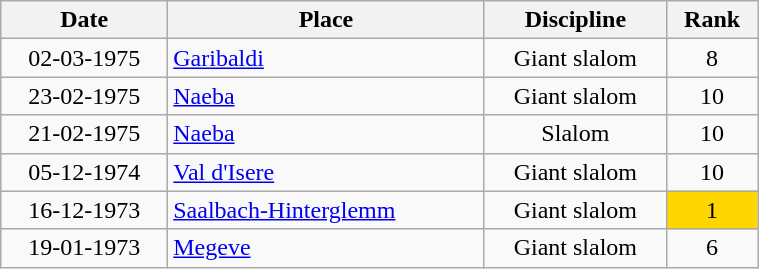<table class="wikitable" width=40% style="font-size:100%; text-align:center;">
<tr>
<th>Date</th>
<th>Place</th>
<th>Discipline</th>
<th>Rank</th>
</tr>
<tr>
<td>02-03-1975</td>
<td align=left> <a href='#'>Garibaldi</a></td>
<td>Giant slalom</td>
<td>8</td>
</tr>
<tr>
<td>23-02-1975</td>
<td align=left> <a href='#'>Naeba</a></td>
<td>Giant slalom</td>
<td>10</td>
</tr>
<tr>
<td>21-02-1975</td>
<td align=left> <a href='#'>Naeba</a></td>
<td>Slalom</td>
<td>10</td>
</tr>
<tr>
<td>05-12-1974</td>
<td align=left> <a href='#'>Val d'Isere</a></td>
<td>Giant slalom</td>
<td>10</td>
</tr>
<tr>
<td>16-12-1973</td>
<td align=left> <a href='#'>Saalbach-Hinterglemm</a></td>
<td>Giant slalom</td>
<td bgcolor=gold>1</td>
</tr>
<tr>
<td>19-01-1973</td>
<td align=left> <a href='#'>Megeve</a></td>
<td>Giant slalom</td>
<td>6</td>
</tr>
</table>
